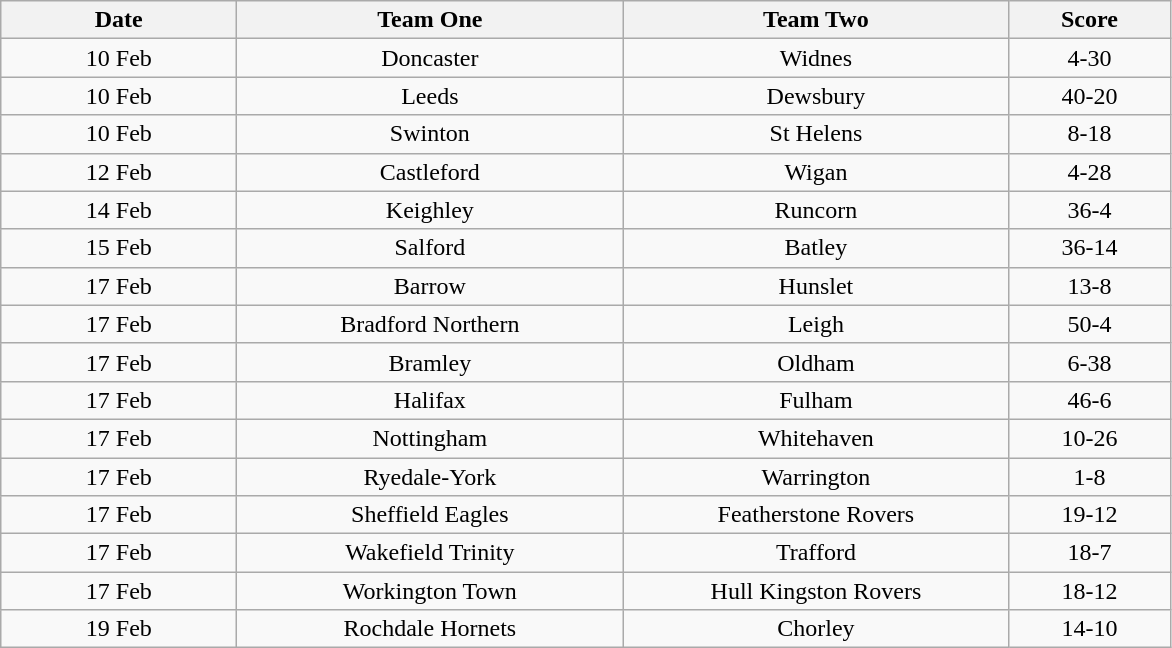<table class="wikitable" style="text-align: center">
<tr>
<th width=150>Date</th>
<th width=250>Team One</th>
<th width=250>Team Two</th>
<th width=100>Score</th>
</tr>
<tr>
<td>10 Feb</td>
<td>Doncaster</td>
<td>Widnes</td>
<td>4-30</td>
</tr>
<tr>
<td>10 Feb</td>
<td>Leeds</td>
<td>Dewsbury</td>
<td>40-20</td>
</tr>
<tr>
<td>10 Feb</td>
<td>Swinton</td>
<td>St Helens</td>
<td>8-18</td>
</tr>
<tr>
<td>12 Feb</td>
<td>Castleford</td>
<td>Wigan</td>
<td>4-28</td>
</tr>
<tr>
<td>14 Feb</td>
<td>Keighley</td>
<td>Runcorn</td>
<td>36-4</td>
</tr>
<tr>
<td>15 Feb</td>
<td>Salford</td>
<td>Batley</td>
<td>36-14</td>
</tr>
<tr>
<td>17 Feb</td>
<td>Barrow</td>
<td>Hunslet</td>
<td>13-8</td>
</tr>
<tr>
<td>17 Feb</td>
<td>Bradford Northern</td>
<td>Leigh</td>
<td>50-4</td>
</tr>
<tr>
<td>17 Feb</td>
<td>Bramley</td>
<td>Oldham</td>
<td>6-38</td>
</tr>
<tr>
<td>17 Feb</td>
<td>Halifax</td>
<td>Fulham</td>
<td>46-6</td>
</tr>
<tr>
<td>17 Feb</td>
<td>Nottingham</td>
<td>Whitehaven</td>
<td>10-26</td>
</tr>
<tr>
<td>17 Feb</td>
<td>Ryedale-York</td>
<td>Warrington</td>
<td>1-8</td>
</tr>
<tr>
<td>17 Feb</td>
<td>Sheffield Eagles</td>
<td>Featherstone Rovers</td>
<td>19-12</td>
</tr>
<tr>
<td>17 Feb</td>
<td>Wakefield Trinity</td>
<td>Trafford</td>
<td>18-7</td>
</tr>
<tr>
<td>17 Feb</td>
<td>Workington Town</td>
<td>Hull Kingston Rovers</td>
<td>18-12</td>
</tr>
<tr>
<td>19 Feb</td>
<td>Rochdale Hornets</td>
<td>Chorley</td>
<td>14-10</td>
</tr>
</table>
